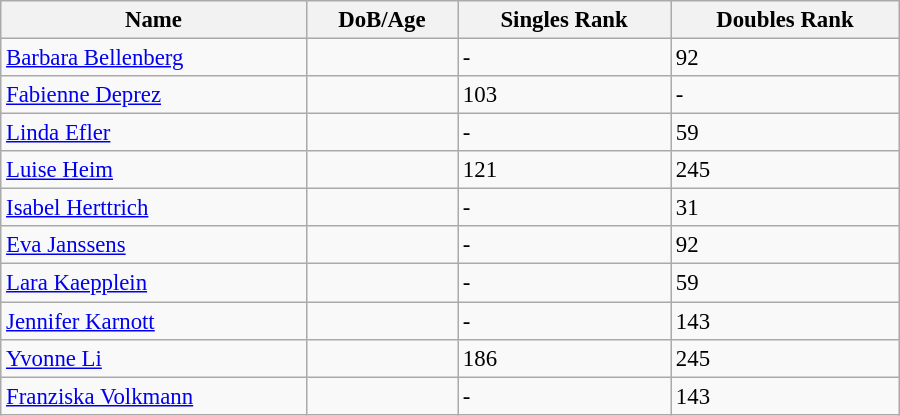<table class="wikitable"  style="width:600px; font-size:95%;">
<tr>
<th align="left">Name</th>
<th align="left">DoB/Age</th>
<th align="left">Singles Rank</th>
<th align="left">Doubles Rank</th>
</tr>
<tr>
<td><a href='#'>Barbara Bellenberg</a></td>
<td></td>
<td>-</td>
<td>92</td>
</tr>
<tr>
<td><a href='#'>Fabienne Deprez</a></td>
<td></td>
<td>103</td>
<td>-</td>
</tr>
<tr>
<td><a href='#'>Linda Efler</a></td>
<td></td>
<td>-</td>
<td>59</td>
</tr>
<tr>
<td><a href='#'>Luise Heim</a></td>
<td></td>
<td>121</td>
<td>245</td>
</tr>
<tr>
<td><a href='#'>Isabel Herttrich</a></td>
<td></td>
<td>-</td>
<td>31</td>
</tr>
<tr>
<td><a href='#'>Eva Janssens</a></td>
<td></td>
<td>-</td>
<td>92</td>
</tr>
<tr>
<td><a href='#'>Lara Kaepplein</a></td>
<td></td>
<td>-</td>
<td>59</td>
</tr>
<tr>
<td><a href='#'>Jennifer Karnott</a></td>
<td></td>
<td>-</td>
<td>143</td>
</tr>
<tr>
<td><a href='#'>Yvonne Li</a></td>
<td></td>
<td>186</td>
<td>245</td>
</tr>
<tr>
<td><a href='#'>Franziska Volkmann</a></td>
<td></td>
<td>-</td>
<td>143</td>
</tr>
</table>
